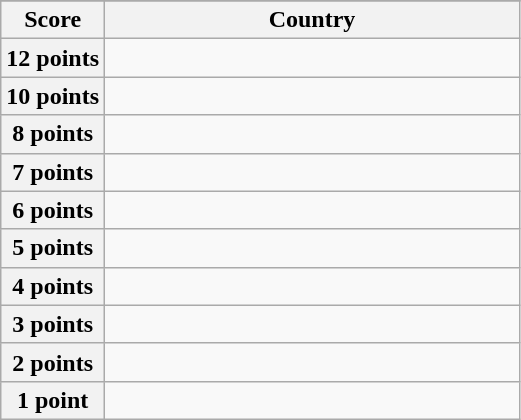<table class="wikitable">
<tr>
</tr>
<tr>
<th scope="col" width="20%">Score</th>
<th scope="col">Country</th>
</tr>
<tr>
<th scope="row">12 points</th>
<td></td>
</tr>
<tr>
<th scope="row">10 points</th>
<td></td>
</tr>
<tr>
<th scope="row">8 points</th>
<td></td>
</tr>
<tr>
<th scope="row">7 points</th>
<td></td>
</tr>
<tr>
<th scope="row">6 points</th>
<td></td>
</tr>
<tr>
<th scope="row">5 points</th>
<td></td>
</tr>
<tr>
<th scope="row">4 points</th>
<td></td>
</tr>
<tr>
<th scope="row">3 points</th>
<td></td>
</tr>
<tr>
<th scope="row">2 points</th>
<td></td>
</tr>
<tr>
<th scope="row">1 point</th>
<td></td>
</tr>
</table>
